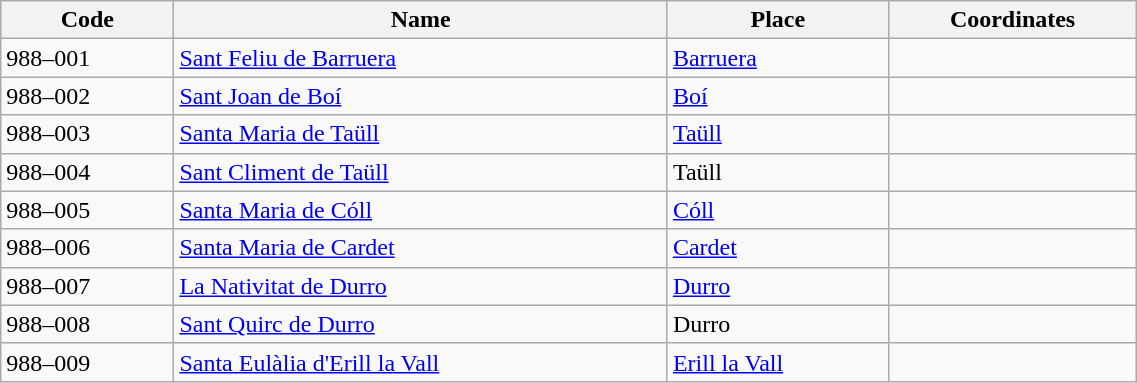<table class="wikitable" width="60%">
<tr>
<th>Code</th>
<th>Name</th>
<th>Place</th>
<th>Coordinates</th>
</tr>
<tr>
<td>988–001</td>
<td><a href='#'>Sant Feliu de Barruera</a></td>
<td><a href='#'>Barruera</a></td>
<td></td>
</tr>
<tr>
<td>988–002</td>
<td><a href='#'>Sant Joan de Boí</a></td>
<td><a href='#'>Boí</a></td>
<td></td>
</tr>
<tr>
<td>988–003</td>
<td><a href='#'>Santa Maria de Taüll</a></td>
<td><a href='#'>Taüll</a></td>
<td></td>
</tr>
<tr>
<td>988–004</td>
<td><a href='#'>Sant Climent de Taüll</a></td>
<td>Taüll</td>
<td></td>
</tr>
<tr>
<td>988–005</td>
<td><a href='#'>Santa Maria de Cóll</a></td>
<td><a href='#'>Cóll</a></td>
<td></td>
</tr>
<tr>
<td>988–006</td>
<td><a href='#'>Santa Maria de Cardet</a></td>
<td><a href='#'>Cardet</a></td>
<td></td>
</tr>
<tr>
<td>988–007</td>
<td><a href='#'>La Nativitat de Durro</a></td>
<td><a href='#'>Durro</a></td>
<td></td>
</tr>
<tr>
<td>988–008</td>
<td><a href='#'>Sant Quirc de Durro</a></td>
<td>Durro</td>
<td></td>
</tr>
<tr>
<td>988–009</td>
<td><a href='#'>Santa Eulàlia d'Erill la Vall</a></td>
<td><a href='#'>Erill la Vall</a></td>
<td></td>
</tr>
</table>
